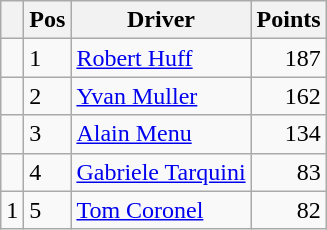<table class="wikitable" style="font-size|95%;">
<tr>
<th></th>
<th>Pos</th>
<th>Driver</th>
<th>Points</th>
</tr>
<tr>
<td align="left"></td>
<td>1</td>
<td> <a href='#'>Robert Huff</a></td>
<td align="right">187</td>
</tr>
<tr>
<td align="left"></td>
<td>2</td>
<td> <a href='#'>Yvan Muller</a></td>
<td align="right">162</td>
</tr>
<tr>
<td align="left"></td>
<td>3</td>
<td> <a href='#'>Alain Menu</a></td>
<td align="right">134</td>
</tr>
<tr>
<td align="left"></td>
<td>4</td>
<td> <a href='#'>Gabriele Tarquini</a></td>
<td align="right">83</td>
</tr>
<tr>
<td align="left"> 1</td>
<td>5</td>
<td> <a href='#'>Tom Coronel</a></td>
<td align="right">82</td>
</tr>
</table>
